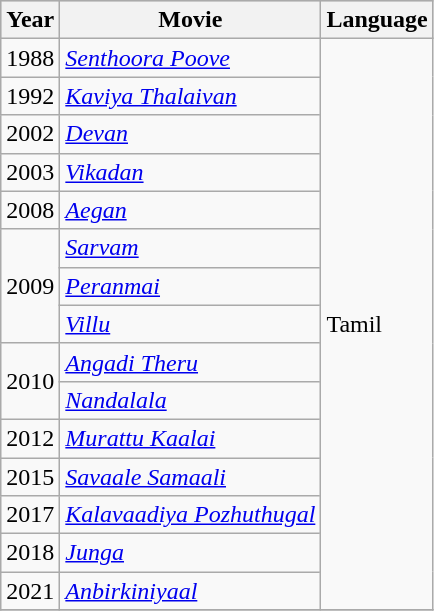<table class="wikitable">
<tr style="background:#ccc; text-align:center;">
<th>Year</th>
<th>Movie</th>
<th>Language</th>
</tr>
<tr>
<td>1988</td>
<td><em><a href='#'>Senthoora Poove</a></em></td>
<td rowspan="15">Tamil</td>
</tr>
<tr>
<td>1992</td>
<td><em><a href='#'>Kaviya Thalaivan</a></em></td>
</tr>
<tr>
<td>2002</td>
<td><em><a href='#'>Devan</a></em></td>
</tr>
<tr>
<td>2003</td>
<td><em><a href='#'>Vikadan</a></em></td>
</tr>
<tr>
<td>2008</td>
<td><em><a href='#'>Aegan</a></em></td>
</tr>
<tr>
<td rowspan="3">2009</td>
<td><em><a href='#'>Sarvam</a></em></td>
</tr>
<tr>
<td><em><a href='#'>Peranmai</a></em></td>
</tr>
<tr>
<td><em><a href='#'>Villu</a></em></td>
</tr>
<tr>
<td rowspan="2">2010</td>
<td><em><a href='#'>Angadi Theru</a></em></td>
</tr>
<tr>
<td><em><a href='#'>Nandalala</a></em></td>
</tr>
<tr>
<td>2012</td>
<td><em><a href='#'>Murattu Kaalai</a></em></td>
</tr>
<tr>
<td>2015</td>
<td><em><a href='#'>Savaale Samaali</a></em></td>
</tr>
<tr>
<td>2017</td>
<td><em><a href='#'>Kalavaadiya Pozhuthugal</a></em></td>
</tr>
<tr>
<td>2018</td>
<td><em><a href='#'>Junga</a></em></td>
</tr>
<tr>
<td>2021</td>
<td><em><a href='#'>Anbirkiniyaal</a></em></td>
</tr>
<tr>
</tr>
</table>
